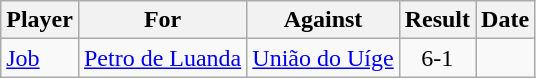<table class="wikitable sortable">
<tr>
<th>Player</th>
<th>For</th>
<th>Against</th>
<th style="text-align:center">Result</th>
<th>Date</th>
</tr>
<tr>
<td><a href='#'>Job</a></td>
<td><a href='#'>Petro de Luanda</a></td>
<td><a href='#'>União do Uíge</a></td>
<td align=center>6-1 </td>
<td></td>
</tr>
</table>
